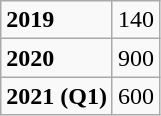<table class="wikitable">
<tr>
<td><strong>2019</strong></td>
<td>140</td>
</tr>
<tr>
<td><strong>2020</strong></td>
<td>900</td>
</tr>
<tr>
<td><strong>2021 (Q1)</strong></td>
<td>600</td>
</tr>
</table>
